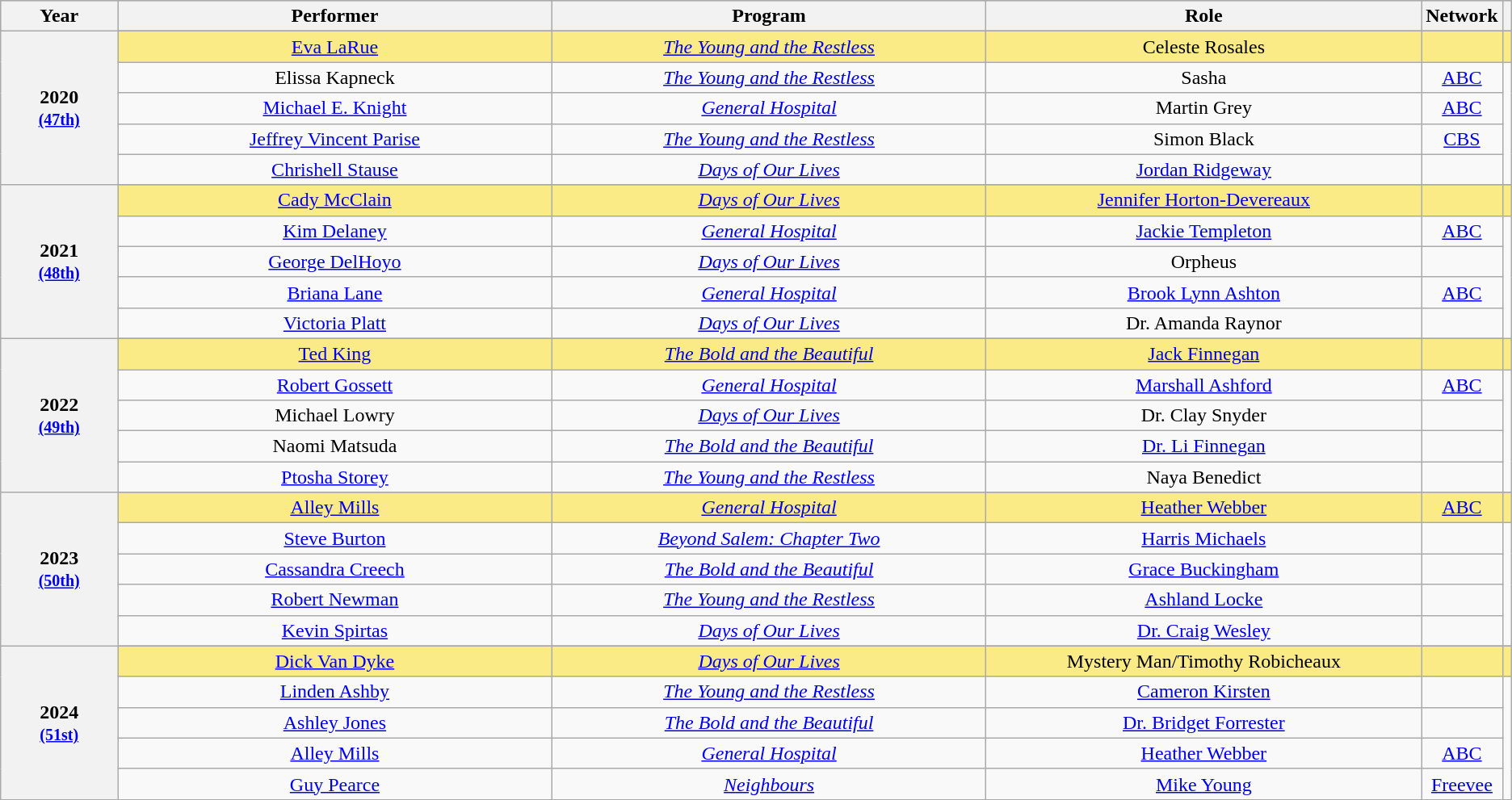<table class="wikitable" rowspan="2" background: #f6e39c style="text-align: center">
<tr style="background:#bebebe;">
<th scope="col" style="width:8%;">Year</th>
<th scope="col" style="width:30%;">Performer</th>
<th scope="col" style="width:30%;">Program</th>
<th scope="col" style="width:30%;">Role</th>
<th scope="col" style="width:25%;">Network</th>
<th scope="col" style="width:2%;" class="unsortable"></th>
</tr>
<tr>
<th scope="row" rowspan=6 style="text-align:center">2020 <br><small><a href='#'>(47th)</a></small></th>
</tr>
<tr style="background:#FAEB86">
<td><a href='#'>Eva LaRue</a> </td>
<td><em><a href='#'>The Young and the Restless</a></em></td>
<td>Celeste Rosales</td>
<td style="background:#FAEB86"></td>
<td></td>
</tr>
<tr>
<td>Elissa Kapneck</td>
<td><em><a href='#'>The Young and the Restless</a></em></td>
<td>Sasha</td>
<td style="text-align:center;"><a href='#'>ABC</a></td>
<td rowspan=4></td>
</tr>
<tr>
<td><a href='#'>Michael E. Knight</a></td>
<td><em><a href='#'>General Hospital</a></em></td>
<td>Martin Grey</td>
<td style="text-align:center;"><a href='#'>ABC</a></td>
</tr>
<tr>
<td><a href='#'>Jeffrey Vincent Parise</a></td>
<td><em><a href='#'>The Young and the Restless</a></em></td>
<td>Simon Black</td>
<td style="text-align:center;"><a href='#'>CBS</a></td>
</tr>
<tr>
<td><a href='#'>Chrishell Stause</a></td>
<td><em><a href='#'>Days of Our Lives</a></em></td>
<td><a href='#'>Jordan Ridgeway</a></td>
<td></td>
</tr>
<tr>
<th scope="row" rowspan=6 style="text-align:center">2021 <br><small><a href='#'>(48th)</a></small></th>
</tr>
<tr style="background:#FAEB86">
<td><a href='#'>Cady McClain</a> </td>
<td><em><a href='#'>Days of Our Lives</a></em></td>
<td><a href='#'>Jennifer Horton-Devereaux</a></td>
<td></td>
<td></td>
</tr>
<tr>
<td><a href='#'>Kim Delaney</a></td>
<td><em><a href='#'>General Hospital</a></em></td>
<td><a href='#'>Jackie Templeton</a></td>
<td style="text-align:center;"><a href='#'>ABC</a></td>
<td rowspan=5></td>
</tr>
<tr>
<td><a href='#'>George DelHoyo</a></td>
<td><em><a href='#'>Days of Our Lives</a></em></td>
<td>Orpheus</td>
<td></td>
</tr>
<tr>
<td><a href='#'>Briana Lane</a></td>
<td><em><a href='#'>General Hospital</a></em></td>
<td><a href='#'>Brook Lynn Ashton</a></td>
<td style="text-align:center;"><a href='#'>ABC</a></td>
</tr>
<tr>
<td><a href='#'>Victoria Platt</a></td>
<td><em><a href='#'>Days of Our Lives</a></em></td>
<td>Dr. Amanda Raynor</td>
<td></td>
</tr>
<tr>
<th scope="row" rowspan=6 style="text-align:center">2022 <br><small><a href='#'>(49th)</a></small></th>
</tr>
<tr style="background:#FAEB86">
<td><a href='#'>Ted King</a> </td>
<td><em><a href='#'>The Bold and the Beautiful</a></em></td>
<td><a href='#'>Jack Finnegan</a></td>
<td></td>
<td></td>
</tr>
<tr>
<td><a href='#'>Robert Gossett</a></td>
<td><em><a href='#'>General Hospital</a></em></td>
<td><a href='#'>Marshall Ashford</a></td>
<td style="text-align:center;"><a href='#'>ABC</a></td>
<td rowspan=4></td>
</tr>
<tr>
<td>Michael Lowry</td>
<td><em><a href='#'>Days of Our Lives</a></em></td>
<td>Dr. Clay Snyder</td>
<td></td>
</tr>
<tr>
<td>Naomi Matsuda</td>
<td><em><a href='#'>The Bold and the Beautiful</a></em></td>
<td><a href='#'>Dr. Li Finnegan</a></td>
<td></td>
</tr>
<tr>
<td><a href='#'>Ptosha Storey</a></td>
<td><em><a href='#'>The Young and the Restless</a></em></td>
<td>Naya Benedict</td>
<td></td>
</tr>
<tr>
<th scope="row" rowspan=6 style="text-align:center">2023 <br><small><a href='#'>(50th)</a></small></th>
</tr>
<tr style="background:#FAEB86">
<td><a href='#'>Alley Mills</a> </td>
<td><em><a href='#'>General Hospital</a></em></td>
<td><a href='#'>Heather Webber</a></td>
<td style="text-align:center;"><a href='#'>ABC</a></td>
<td></td>
</tr>
<tr>
<td><a href='#'>Steve Burton</a></td>
<td><em><a href='#'>Beyond Salem: Chapter Two</a></em></td>
<td><a href='#'>Harris Michaels</a></td>
<td></td>
<td rowspan=4></td>
</tr>
<tr>
<td><a href='#'>Cassandra Creech</a></td>
<td><em><a href='#'>The Bold and the Beautiful</a></em></td>
<td><a href='#'>Grace Buckingham</a></td>
<td></td>
</tr>
<tr>
<td><a href='#'>Robert Newman</a></td>
<td><em><a href='#'>The Young and the Restless</a></em></td>
<td><a href='#'>Ashland Locke</a></td>
<td></td>
</tr>
<tr>
<td><a href='#'>Kevin Spirtas</a></td>
<td><em><a href='#'>Days of Our Lives</a></em></td>
<td><a href='#'>Dr. Craig Wesley</a></td>
<td></td>
</tr>
<tr>
<th scope="row" rowspan=8 style="text-align:center">2024 <br><small><a href='#'>(51st)</a></small></th>
</tr>
<tr style="background:#FAEB86">
<td><a href='#'>Dick Van Dyke</a> </td>
<td><em><a href='#'>Days of Our Lives</a></em></td>
<td>Mystery Man/Timothy Robicheaux</td>
<td></td>
<td></td>
</tr>
<tr>
<td><a href='#'>Linden Ashby</a></td>
<td><em><a href='#'>The Young and the Restless</a></em></td>
<td><a href='#'>Cameron Kirsten</a></td>
<td></td>
<td rowspan=5></td>
</tr>
<tr>
<td><a href='#'>Ashley Jones</a></td>
<td><em><a href='#'>The Bold and the Beautiful</a></em></td>
<td><a href='#'>Dr. Bridget Forrester</a></td>
<td></td>
</tr>
<tr>
<td><a href='#'>Alley Mills</a></td>
<td><em><a href='#'>General Hospital</a></em></td>
<td><a href='#'>Heather Webber</a></td>
<td style="text-align:center;"><a href='#'>ABC</a></td>
</tr>
<tr>
<td><a href='#'>Guy Pearce</a></td>
<td><em><a href='#'>Neighbours</a></em></td>
<td><a href='#'>Mike Young</a></td>
<td><a href='#'>Freevee</a></td>
</tr>
</table>
